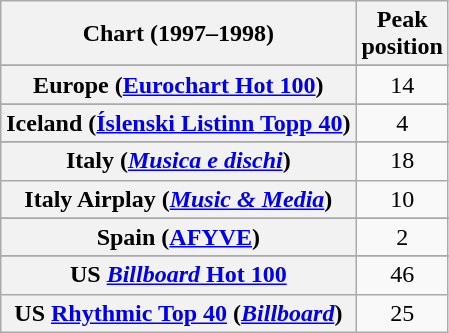<table class="wikitable sortable plainrowheaders" style="text-align:center">
<tr>
<th>Chart (1997–1998)</th>
<th>Peak<br>position</th>
</tr>
<tr>
</tr>
<tr>
</tr>
<tr>
</tr>
<tr>
<th scope="row">Europe (<a href='#'>Eurochart Hot 100</a>)</th>
<td>14</td>
</tr>
<tr>
</tr>
<tr>
</tr>
<tr>
</tr>
<tr>
<th scope="row">Iceland (<a href='#'>Íslenski Listinn Topp 40</a>)</th>
<td>4</td>
</tr>
<tr>
</tr>
<tr>
<th scope="row">Italy (<em><a href='#'>Musica e dischi</a></em>)</th>
<td>18</td>
</tr>
<tr>
<th scope="row">Italy Airplay (<em><a href='#'>Music & Media</a></em>)</th>
<td>10</td>
</tr>
<tr>
</tr>
<tr>
</tr>
<tr>
</tr>
<tr>
</tr>
<tr>
<th scope="row">Spain (<a href='#'>AFYVE</a>)</th>
<td>2</td>
</tr>
<tr>
</tr>
<tr>
</tr>
<tr>
</tr>
<tr>
</tr>
<tr>
<th scope="row">US <a href='#'><em>Billboard</em> Hot 100</a></th>
<td>46</td>
</tr>
<tr>
<th scope="row">US <a href='#'>Rhythmic Top 40</a> (<em><a href='#'>Billboard</a></em>)</th>
<td>25</td>
</tr>
</table>
